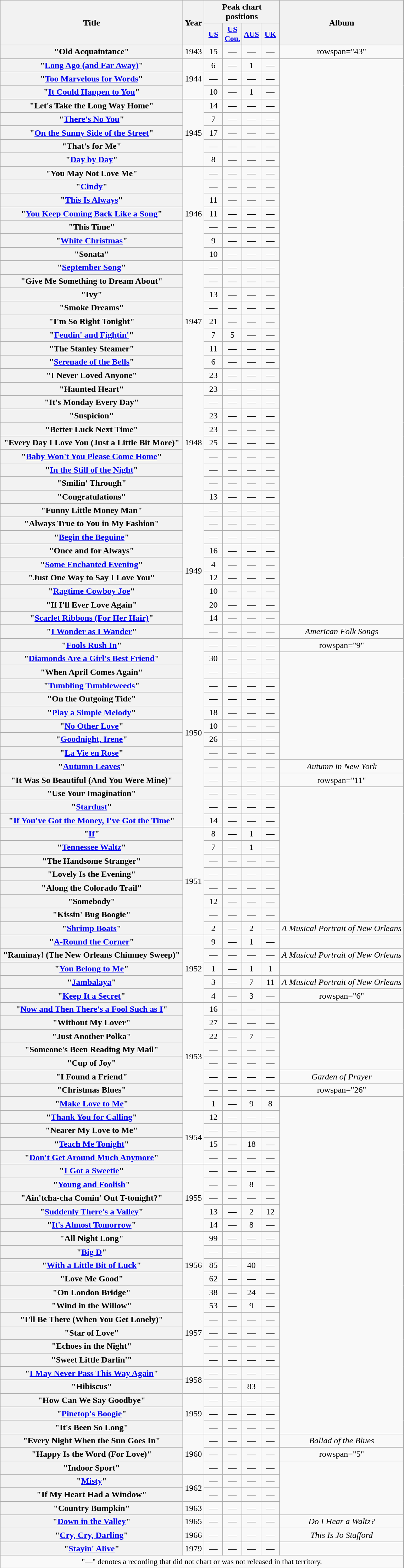<table class="wikitable plainrowheaders" style="text-align:center;" border="1">
<tr>
<th scope="col" rowspan="2" style="width:21em;">Title</th>
<th scope="col" rowspan="2">Year</th>
<th scope="col" colspan="4">Peak chart positions</th>
<th scope="col" rowspan="2">Album</th>
</tr>
<tr>
<th scope="col" style="width:2em;font-size:90%;"><a href='#'>US</a><br></th>
<th scope="col" style="width:2em;font-size:90%;"><a href='#'>US<br>Cou.</a><br></th>
<th scope="col" style="width:2em;font-size:90%;"><a href='#'>AUS</a><br></th>
<th scope="col" style="width:2em;font-size:90%;"><a href='#'>UK</a><br></th>
</tr>
<tr>
<th scope="row">"Old Acquaintance"</th>
<td>1943</td>
<td>15</td>
<td>—</td>
<td>—</td>
<td>—</td>
<td>rowspan="43" </td>
</tr>
<tr>
<th scope="row">"<a href='#'>Long Ago (and Far Away)</a>"</th>
<td rowspan="3">1944</td>
<td>6</td>
<td>—</td>
<td>1</td>
<td>—</td>
</tr>
<tr>
<th scope="row">"<a href='#'>Too Marvelous for Words</a>"</th>
<td>—</td>
<td>—</td>
<td>—</td>
<td>—</td>
</tr>
<tr>
<th scope="row">"<a href='#'>It Could Happen to You</a>"</th>
<td>10</td>
<td>—</td>
<td>1</td>
<td>—</td>
</tr>
<tr>
<th scope="row">"Let's Take the Long Way Home"</th>
<td rowspan="5">1945</td>
<td>14</td>
<td>—</td>
<td>—</td>
<td>—</td>
</tr>
<tr>
<th scope="row">"<a href='#'>There's No You</a>"</th>
<td>7</td>
<td>—</td>
<td>—</td>
<td>—</td>
</tr>
<tr>
<th scope="row">"<a href='#'>On the Sunny Side of the Street</a>"</th>
<td>17</td>
<td>—</td>
<td>—</td>
<td>—</td>
</tr>
<tr>
<th scope="row">"That's for Me"</th>
<td>—</td>
<td>—</td>
<td>—</td>
<td>—</td>
</tr>
<tr>
<th scope="row">"<a href='#'>Day by Day</a>"</th>
<td>8</td>
<td>—</td>
<td>—</td>
<td>—</td>
</tr>
<tr>
<th scope="row">"You May Not Love Me"</th>
<td rowspan="7">1946</td>
<td>—</td>
<td>—</td>
<td>—</td>
<td>—</td>
</tr>
<tr>
<th scope="row">"<a href='#'>Cindy</a>"</th>
<td>—</td>
<td>—</td>
<td>—</td>
<td>—</td>
</tr>
<tr>
<th scope="row">"<a href='#'>This Is Always</a>"</th>
<td>11</td>
<td>—</td>
<td>—</td>
<td>—</td>
</tr>
<tr>
<th scope="row">"<a href='#'>You Keep Coming Back Like a Song</a>"</th>
<td>11</td>
<td>—</td>
<td>—</td>
<td>—</td>
</tr>
<tr>
<th scope="row">"This Time"</th>
<td>—</td>
<td>—</td>
<td>—</td>
<td>—</td>
</tr>
<tr>
<th scope="row">"<a href='#'>White Christmas</a>"</th>
<td>9</td>
<td>—</td>
<td>—</td>
<td>—</td>
</tr>
<tr>
<th scope="row">"Sonata"</th>
<td>10</td>
<td>—</td>
<td>—</td>
<td>—</td>
</tr>
<tr>
<th scope="row">"<a href='#'>September Song</a>"</th>
<td rowspan="9">1947</td>
<td>—</td>
<td>—</td>
<td>—</td>
<td>—</td>
</tr>
<tr>
<th scope="row">"Give Me Something to Dream About"</th>
<td>—</td>
<td>—</td>
<td>—</td>
<td>—</td>
</tr>
<tr>
<th scope="row">"Ivy"</th>
<td>13</td>
<td>—</td>
<td>—</td>
<td>—</td>
</tr>
<tr>
<th scope="row">"Smoke Dreams"</th>
<td>—</td>
<td>—</td>
<td>—</td>
<td>—</td>
</tr>
<tr>
<th scope="row">"I'm So Right Tonight"</th>
<td>21</td>
<td>—</td>
<td>—</td>
<td>—</td>
</tr>
<tr>
<th scope="row">"<a href='#'>Feudin' and Fightin'</a>"</th>
<td>7</td>
<td>5</td>
<td>—</td>
<td>—</td>
</tr>
<tr>
<th scope="row">"The Stanley Steamer"</th>
<td>11</td>
<td>—</td>
<td>—</td>
<td>—</td>
</tr>
<tr>
<th scope="row">"<a href='#'>Serenade of the Bells</a>"</th>
<td>6</td>
<td>—</td>
<td>—</td>
<td>—</td>
</tr>
<tr>
<th scope="row">"I Never Loved Anyone"</th>
<td>23</td>
<td>—</td>
<td>—</td>
<td>—</td>
</tr>
<tr>
<th scope="row">"Haunted Heart"</th>
<td rowspan="9">1948</td>
<td>23</td>
<td>—</td>
<td>—</td>
<td>—</td>
</tr>
<tr>
<th scope="row">"It's Monday Every Day"</th>
<td>—</td>
<td>—</td>
<td>—</td>
<td>—</td>
</tr>
<tr>
<th scope="row">"Suspicion"</th>
<td>23</td>
<td>—</td>
<td>—</td>
<td>—</td>
</tr>
<tr>
<th scope="row">"Better Luck Next Time"</th>
<td>23</td>
<td>—</td>
<td>—</td>
<td>—</td>
</tr>
<tr>
<th scope="row">"Every Day I Love You (Just a Little Bit More)"</th>
<td>25</td>
<td>—</td>
<td>—</td>
<td>—</td>
</tr>
<tr>
<th scope="row">"<a href='#'>Baby Won't You Please Come Home</a>"</th>
<td>—</td>
<td>—</td>
<td>—</td>
<td>—</td>
</tr>
<tr>
<th scope="row">"<a href='#'>In the Still of the Night</a>"</th>
<td>—</td>
<td>—</td>
<td>—</td>
<td>—</td>
</tr>
<tr>
<th scope="row">"Smilin' Through"</th>
<td>—</td>
<td>—</td>
<td>—</td>
<td>—</td>
</tr>
<tr>
<th scope="row">"Congratulations"</th>
<td>13</td>
<td>—</td>
<td>—</td>
<td>—</td>
</tr>
<tr>
<th scope="row">"Funny Little Money Man"</th>
<td rowspan="10">1949</td>
<td>—</td>
<td>—</td>
<td>—</td>
<td>—</td>
</tr>
<tr>
<th scope="row">"Always True to You in My Fashion"</th>
<td>—</td>
<td>—</td>
<td>—</td>
<td>—</td>
</tr>
<tr>
<th scope="row">"<a href='#'>Begin the Beguine</a>"</th>
<td>—</td>
<td>—</td>
<td>—</td>
<td>—</td>
</tr>
<tr>
<th scope="row">"Once and for Always"</th>
<td>16</td>
<td>—</td>
<td>—</td>
<td>—</td>
</tr>
<tr>
<th scope="row">"<a href='#'>Some Enchanted Evening</a>"</th>
<td>4</td>
<td>—</td>
<td>—</td>
<td>—</td>
</tr>
<tr>
<th scope="row">"Just One Way to Say I Love You"</th>
<td>12</td>
<td>—</td>
<td>—</td>
<td>—</td>
</tr>
<tr>
<th scope="row">"<a href='#'>Ragtime Cowboy Joe</a>"</th>
<td>10</td>
<td>—</td>
<td>—</td>
<td>—</td>
</tr>
<tr>
<th scope="row">"If I'll Ever Love Again"</th>
<td>20</td>
<td>—</td>
<td>—</td>
<td>—</td>
</tr>
<tr>
<th scope="row">"<a href='#'>Scarlet Ribbons (For Her Hair)</a>"</th>
<td>14</td>
<td>—</td>
<td>—</td>
<td>—</td>
</tr>
<tr>
<th scope="row">"<a href='#'>I Wonder as I Wander</a>"</th>
<td>—</td>
<td>—</td>
<td>—</td>
<td>—</td>
<td><em>American Folk Songs</em></td>
</tr>
<tr>
<th scope="row">"<a href='#'>Fools Rush In</a>"</th>
<td rowspan="14">1950</td>
<td>—</td>
<td>—</td>
<td>—</td>
<td>—</td>
<td>rowspan="9" </td>
</tr>
<tr>
<th scope="row">"<a href='#'>Diamonds Are a Girl's Best Friend</a>"</th>
<td>30</td>
<td>—</td>
<td>—</td>
<td>—</td>
</tr>
<tr>
<th scope="row">"When April Comes Again"</th>
<td>—</td>
<td>—</td>
<td>—</td>
<td>—</td>
</tr>
<tr>
<th scope="row">"<a href='#'>Tumbling Tumbleweeds</a>"</th>
<td>—</td>
<td>—</td>
<td>—</td>
<td>—</td>
</tr>
<tr>
<th scope="row">"On the Outgoing Tide"</th>
<td>—</td>
<td>—</td>
<td>—</td>
<td>—</td>
</tr>
<tr>
<th scope="row">"<a href='#'>Play a Simple Melody</a>"</th>
<td>18</td>
<td>—</td>
<td>—</td>
<td>—</td>
</tr>
<tr>
<th scope="row">"<a href='#'>No Other Love</a>"</th>
<td>10</td>
<td>—</td>
<td>—</td>
<td>—</td>
</tr>
<tr>
<th scope="row">"<a href='#'>Goodnight, Irene</a>"</th>
<td>26</td>
<td>—</td>
<td>—</td>
<td>—</td>
</tr>
<tr>
<th scope="row">"<a href='#'>La Vie en Rose</a>"</th>
<td>—</td>
<td>—</td>
<td>—</td>
<td>—</td>
</tr>
<tr>
<th scope="row">"<a href='#'>Autumn Leaves</a>"</th>
<td>—</td>
<td>—</td>
<td>—</td>
<td>—</td>
<td><em>Autumn in New York</em></td>
</tr>
<tr>
<th scope="row">"It Was So Beautiful (And You Were Mine)"</th>
<td>—</td>
<td>—</td>
<td>—</td>
<td>—</td>
<td>rowspan="11" </td>
</tr>
<tr>
<th scope="row">"Use Your Imagination"</th>
<td>—</td>
<td>—</td>
<td>—</td>
<td>—</td>
</tr>
<tr>
<th scope="row">"<a href='#'>Stardust</a>"</th>
<td>—</td>
<td>—</td>
<td>—</td>
<td>—</td>
</tr>
<tr>
<th scope="row">"<a href='#'>If You've Got the Money, I've Got the Time</a>"</th>
<td>14</td>
<td>—</td>
<td>—</td>
<td>—</td>
</tr>
<tr>
<th scope="row">"<a href='#'>If</a>"</th>
<td rowspan="8">1951</td>
<td>8</td>
<td>—</td>
<td>1</td>
<td>—</td>
</tr>
<tr>
<th scope="row">"<a href='#'>Tennessee Waltz</a>"</th>
<td>7</td>
<td>—</td>
<td>1</td>
<td>—</td>
</tr>
<tr>
<th scope="row">"The Handsome Stranger"</th>
<td>—</td>
<td>—</td>
<td>—</td>
<td>—</td>
</tr>
<tr>
<th scope="row">"Lovely Is the Evening"</th>
<td>—</td>
<td>—</td>
<td>—</td>
<td>—</td>
</tr>
<tr>
<th scope="row">"Along the Colorado Trail"</th>
<td>—</td>
<td>—</td>
<td>—</td>
<td>—</td>
</tr>
<tr>
<th scope="row">"Somebody"</th>
<td>12</td>
<td>—</td>
<td>—</td>
<td>—</td>
</tr>
<tr>
<th scope="row">"Kissin' Bug Boogie"</th>
<td>—</td>
<td>—</td>
<td>—</td>
<td>—</td>
</tr>
<tr>
<th scope="row">"<a href='#'>Shrimp Boats</a>"</th>
<td>2</td>
<td>—</td>
<td>2</td>
<td>—</td>
<td><em>A Musical Portrait of New Orleans</em></td>
</tr>
<tr>
<th scope="row">"<a href='#'>A-Round the Corner</a>"</th>
<td rowspan="5">1952</td>
<td>9</td>
<td>—</td>
<td>1</td>
<td>—</td>
<td></td>
</tr>
<tr>
<th scope="row">"Raminay! (The New Orleans Chimney Sweep)"</th>
<td>—</td>
<td>—</td>
<td>—</td>
<td>—</td>
<td><em>A Musical Portrait of New Orleans</em></td>
</tr>
<tr>
<th scope="row">"<a href='#'>You Belong to Me</a>"</th>
<td>1</td>
<td>—</td>
<td>1</td>
<td>1</td>
<td></td>
</tr>
<tr>
<th scope="row">"<a href='#'>Jambalaya</a>"</th>
<td>3</td>
<td>—</td>
<td>7</td>
<td>11</td>
<td><em>A Musical Portrait of New Orleans</em></td>
</tr>
<tr>
<th scope="row">"<a href='#'>Keep It a Secret</a>"</th>
<td>4</td>
<td>—</td>
<td>3</td>
<td>—</td>
<td>rowspan="6" </td>
</tr>
<tr>
<th scope="row">"<a href='#'>Now and Then There's a Fool Such as I</a>"</th>
<td rowspan="8">1953</td>
<td>16</td>
<td>—</td>
<td>—</td>
<td>—</td>
</tr>
<tr>
<th scope="row">"Without My Lover"</th>
<td>27</td>
<td>—</td>
<td>—</td>
<td>—</td>
</tr>
<tr>
<th scope="row">"Just Another Polka"</th>
<td>22</td>
<td>—</td>
<td>7</td>
<td>—</td>
</tr>
<tr>
<th scope="row">"Someone's Been Reading My Mail"</th>
<td>—</td>
<td>—</td>
<td>—</td>
<td>—</td>
</tr>
<tr>
<th scope="row">"Cup of Joy"</th>
<td>—</td>
<td>—</td>
<td>—</td>
<td>—</td>
</tr>
<tr>
<th scope="row">"I Found a Friend"</th>
<td>—</td>
<td>—</td>
<td>—</td>
<td>—</td>
<td><em>Garden of Prayer</em></td>
</tr>
<tr>
<th scope="row">"Christmas Blues"</th>
<td>—</td>
<td>—</td>
<td>—</td>
<td>—</td>
<td>rowspan="26" </td>
</tr>
<tr>
<th scope="row">"<a href='#'>Make Love to Me</a>"</th>
<td>1</td>
<td>—</td>
<td>9</td>
<td>8</td>
</tr>
<tr>
<th scope="row">"<a href='#'>Thank You for Calling</a>"</th>
<td rowspan="4">1954</td>
<td>12</td>
<td>—</td>
<td>—</td>
<td>—</td>
</tr>
<tr>
<th scope="row">"Nearer My Love to Me"</th>
<td>—</td>
<td>—</td>
<td>—</td>
<td>—</td>
</tr>
<tr>
<th scope="row">"<a href='#'>Teach Me Tonight</a>"</th>
<td>15</td>
<td>—</td>
<td>18</td>
<td>—</td>
</tr>
<tr>
<th scope="row">"<a href='#'>Don't Get Around Much Anymore</a>"</th>
<td>—</td>
<td>—</td>
<td>—</td>
<td>—</td>
</tr>
<tr>
<th scope="row">"<a href='#'>I Got a Sweetie</a>"</th>
<td rowspan="5">1955</td>
<td>—</td>
<td>—</td>
<td>—</td>
<td>—</td>
</tr>
<tr>
<th scope="row">"<a href='#'>Young and Foolish</a>"</th>
<td>—</td>
<td>—</td>
<td>8</td>
<td>—</td>
</tr>
<tr>
<th scope="row">"Ain'tcha-cha Comin' Out T-tonight?"</th>
<td>—</td>
<td>—</td>
<td>—</td>
<td>—</td>
</tr>
<tr>
<th scope="row">"<a href='#'>Suddenly There's a Valley</a>"</th>
<td>13</td>
<td>—</td>
<td>2</td>
<td>12</td>
</tr>
<tr>
<th scope="row">"<a href='#'>It's Almost Tomorrow</a>"</th>
<td>14</td>
<td>—</td>
<td>8</td>
<td>—</td>
</tr>
<tr>
<th scope="row">"All Night Long"</th>
<td rowspan="5">1956</td>
<td>99</td>
<td>—</td>
<td>—</td>
<td>—</td>
</tr>
<tr>
<th scope="row">"<a href='#'>Big D</a>"</th>
<td>—</td>
<td>—</td>
<td>—</td>
<td>—</td>
</tr>
<tr>
<th scope="row">"<a href='#'>With a Little Bit of Luck</a>"</th>
<td>85</td>
<td>—</td>
<td>40</td>
<td>—</td>
</tr>
<tr>
<th scope="row">"Love Me Good"</th>
<td>62</td>
<td>—</td>
<td>—</td>
<td>—</td>
</tr>
<tr>
<th scope="row">"On London Bridge"</th>
<td>38</td>
<td>—</td>
<td>24</td>
<td>—</td>
</tr>
<tr>
<th scope="row">"Wind in the Willow"</th>
<td rowspan="5">1957</td>
<td>53</td>
<td>—</td>
<td>9</td>
<td>—</td>
</tr>
<tr>
<th scope="row">"I'll Be There (When You Get Lonely)"</th>
<td>—</td>
<td>—</td>
<td>—</td>
<td>—</td>
</tr>
<tr>
<th scope="row">"Star of Love"</th>
<td>—</td>
<td>—</td>
<td>—</td>
<td>—</td>
</tr>
<tr>
<th scope="row">"Echoes in the Night"</th>
<td>—</td>
<td>—</td>
<td>—</td>
<td>—</td>
</tr>
<tr>
<th scope="row">"Sweet Little Darlin'"</th>
<td>—</td>
<td>—</td>
<td>—</td>
<td>—</td>
</tr>
<tr>
<th scope="row">"<a href='#'>I May Never Pass This Way Again</a>"</th>
<td rowspan="2">1958</td>
<td>—</td>
<td>—</td>
<td>—</td>
<td>—</td>
</tr>
<tr>
<th scope="row">"Hibiscus"</th>
<td>—</td>
<td>—</td>
<td>83</td>
<td>—</td>
</tr>
<tr>
<th scope="row">"How Can We Say Goodbye"</th>
<td rowspan="3">1959</td>
<td>—</td>
<td>—</td>
<td>—</td>
<td>—</td>
</tr>
<tr>
<th scope="row">"<a href='#'>Pinetop's Boogie</a>"</th>
<td>—</td>
<td>—</td>
<td>—</td>
<td>—</td>
</tr>
<tr>
<th scope="row">"It's Been So Long"</th>
<td>—</td>
<td>—</td>
<td>—</td>
<td>—</td>
</tr>
<tr>
<th scope="row">"Every Night When the Sun Goes In"</th>
<td rowspan="3">1960</td>
<td>—</td>
<td>—</td>
<td>—</td>
<td>—</td>
<td><em>Ballad of the Blues</em></td>
</tr>
<tr>
<th scope="row">"Happy Is the Word (For Love)"</th>
<td>—</td>
<td>—</td>
<td>—</td>
<td>—</td>
<td>rowspan="5" </td>
</tr>
<tr>
<th scope="row">"Indoor Sport"</th>
<td>—</td>
<td>—</td>
<td>—</td>
<td>—</td>
</tr>
<tr>
<th scope="row">"<a href='#'>Misty</a>"</th>
<td rowspan="2">1962</td>
<td>—</td>
<td>—</td>
<td>—</td>
<td>—</td>
</tr>
<tr>
<th scope="row">"If My Heart Had a Window"</th>
<td>—</td>
<td>—</td>
<td>—</td>
<td>—</td>
</tr>
<tr>
<th scope="row">"Country Bumpkin"</th>
<td>1963</td>
<td>—</td>
<td>—</td>
<td>—</td>
<td>—</td>
</tr>
<tr>
<th scope="row">"<a href='#'>Down in the Valley</a>"</th>
<td>1965</td>
<td>—</td>
<td>—</td>
<td>—</td>
<td>—</td>
<td><em>Do I Hear a Waltz?</em></td>
</tr>
<tr>
<th scope="row">"<a href='#'>Cry, Cry, Darling</a>"</th>
<td>1966</td>
<td>—</td>
<td>—</td>
<td>—</td>
<td>—</td>
<td><em>This Is Jo Stafford</em></td>
</tr>
<tr>
<th scope="row">"<a href='#'>Stayin' Alive</a>"<br></th>
<td>1979</td>
<td>—</td>
<td>—</td>
<td>—</td>
<td>—</td>
<td></td>
</tr>
<tr>
<td colspan="7" style="font-size:90%">"—" denotes a recording that did not chart or was not released in that territory.</td>
</tr>
</table>
